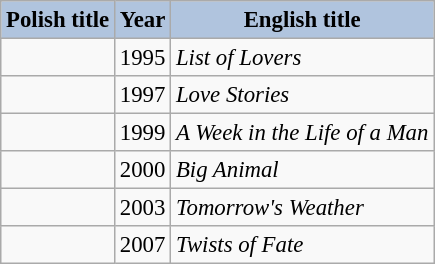<table class="wikitable" style="font-size: 95%;">
<tr>
<th style="background:#b0c4de;">Polish title</th>
<th style="background:#b0c4de;">Year</th>
<th style="background:#b0c4de;">English title</th>
</tr>
<tr>
<td></td>
<td>1995</td>
<td><em>List of Lovers</em></td>
</tr>
<tr>
<td></td>
<td>1997</td>
<td><em>Love Stories</em></td>
</tr>
<tr>
<td></td>
<td>1999</td>
<td><em>A Week in the Life of a Man</em></td>
</tr>
<tr>
<td></td>
<td>2000</td>
<td><em>Big Animal</em></td>
</tr>
<tr>
<td></td>
<td>2003</td>
<td><em>Tomorrow's Weather</em></td>
</tr>
<tr>
<td></td>
<td>2007</td>
<td><em>Twists of Fate</em></td>
</tr>
</table>
